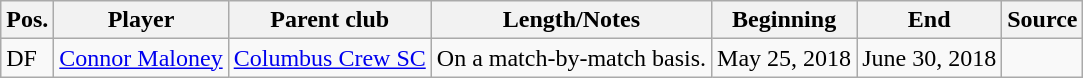<table class="wikitable sortable" style="text-align: left">
<tr>
<th><strong>Pos.</strong></th>
<th><strong>Player</strong></th>
<th><strong>Parent club</strong></th>
<th><strong>Length/Notes</strong></th>
<th><strong>Beginning</strong></th>
<th><strong>End</strong></th>
<th><strong>Source</strong></th>
</tr>
<tr>
<td>DF</td>
<td> <a href='#'>Connor Maloney</a></td>
<td> <a href='#'>Columbus Crew SC</a></td>
<td>On a match-by-match basis.</td>
<td>May 25, 2018</td>
<td>June 30, 2018</td>
<td align=center></td>
</tr>
</table>
